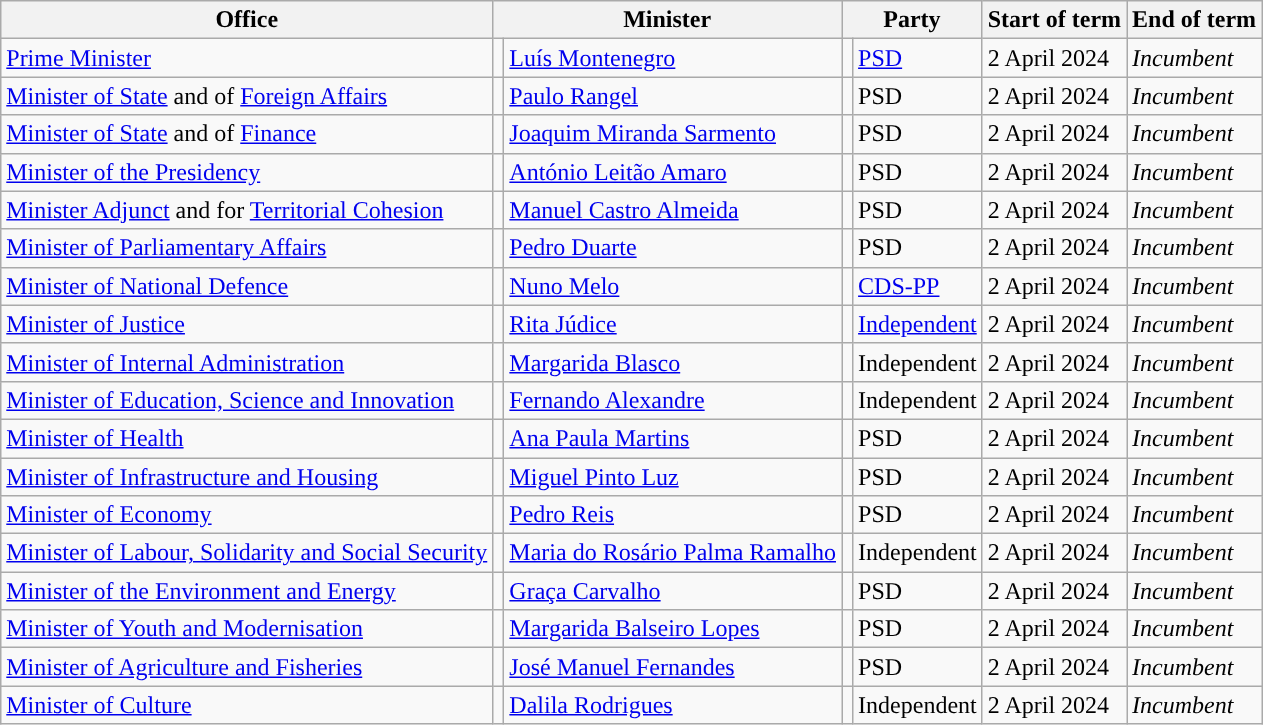<table class="wikitable">
<tr>
<th>Office</th>
<th colspan="2">Minister</th>
<th colspan="2">Party</th>
<th>Start of term</th>
<th>End of term</th>
</tr>
<tr>
<td><a href='#'>Prime Minister</a></td>
<td align=center></td>
<td><a href='#'>Luís Montenegro</a></td>
<td style="background:"></td>
<td><a href='#'>PSD</a></td>
<td>2 April 2024</td>
<td><em>Incumbent</em></td>
</tr>
<tr>
<td><a href='#'>Minister of State</a> and of <a href='#'>Foreign Affairs</a></td>
<td align=center></td>
<td><a href='#'>Paulo Rangel</a></td>
<td style="background:"></td>
<td>PSD</td>
<td>2 April 2024</td>
<td><em>Incumbent</em></td>
</tr>
<tr>
<td><a href='#'>Minister of State</a> and of <a href='#'>Finance</a></td>
<td align=center></td>
<td><a href='#'>Joaquim Miranda Sarmento</a></td>
<td style="background:"></td>
<td>PSD</td>
<td>2 April 2024</td>
<td><em>Incumbent</em></td>
</tr>
<tr>
<td><a href='#'>Minister of the Presidency</a></td>
<td align=center></td>
<td><a href='#'>António Leitão Amaro</a></td>
<td style="background:"></td>
<td>PSD</td>
<td>2 April 2024</td>
<td><em>Incumbent</em></td>
</tr>
<tr>
<td><a href='#'>Minister Adjunct</a> and for <a href='#'>Territorial Cohesion</a></td>
<td></td>
<td><a href='#'>Manuel Castro Almeida</a></td>
<td style="background:"></td>
<td>PSD</td>
<td>2 April 2024</td>
<td><em>Incumbent</em></td>
</tr>
<tr>
<td><a href='#'>Minister of Parliamentary Affairs</a></td>
<td align=center></td>
<td><a href='#'>Pedro Duarte</a></td>
<td style="background:"></td>
<td>PSD</td>
<td>2 April 2024</td>
<td><em>Incumbent</em></td>
</tr>
<tr>
<td><a href='#'>Minister of National Defence</a></td>
<td align=center></td>
<td><a href='#'>Nuno Melo</a></td>
<td style="background:"></td>
<td><a href='#'>CDS-PP</a></td>
<td>2 April 2024</td>
<td><em>Incumbent</em></td>
</tr>
<tr>
<td><a href='#'>Minister of Justice</a></td>
<td></td>
<td><a href='#'>Rita Júdice</a></td>
<td style="background:"></td>
<td><a href='#'>Independent</a></td>
<td>2 April 2024</td>
<td><em>Incumbent</em></td>
</tr>
<tr>
<td><a href='#'>Minister of Internal Administration</a></td>
<td></td>
<td><a href='#'>Margarida Blasco</a></td>
<td style="background:"></td>
<td>Independent</td>
<td>2 April 2024</td>
<td><em>Incumbent</em></td>
</tr>
<tr>
<td><a href='#'>Minister of Education, Science and Innovation</a></td>
<td></td>
<td><a href='#'>Fernando Alexandre</a></td>
<td style="background:"></td>
<td>Independent</td>
<td>2 April 2024</td>
<td><em>Incumbent</em></td>
</tr>
<tr>
<td><a href='#'>Minister of Health</a></td>
<td></td>
<td><a href='#'>Ana Paula Martins</a></td>
<td style="background:"></td>
<td>PSD</td>
<td>2 April 2024</td>
<td><em>Incumbent</em></td>
</tr>
<tr>
<td><a href='#'>Minister of Infrastructure and Housing</a></td>
<td align=center></td>
<td><a href='#'>Miguel Pinto Luz</a></td>
<td style="background:"></td>
<td>PSD</td>
<td>2 April 2024</td>
<td><em>Incumbent</em></td>
</tr>
<tr>
<td><a href='#'>Minister of Economy</a></td>
<td align=center></td>
<td><a href='#'>Pedro Reis</a></td>
<td style="background:"></td>
<td>PSD</td>
<td>2 April 2024</td>
<td><em>Incumbent</em></td>
</tr>
<tr>
<td><a href='#'>Minister of Labour, Solidarity and Social Security</a></td>
<td></td>
<td><a href='#'>Maria do Rosário Palma Ramalho</a></td>
<td style="background:"></td>
<td>Independent</td>
<td>2 April 2024</td>
<td><em>Incumbent</em></td>
</tr>
<tr>
<td><a href='#'>Minister of the Environment and Energy</a></td>
<td align=center></td>
<td><a href='#'>Graça Carvalho</a></td>
<td style="background:"></td>
<td>PSD</td>
<td>2 April 2024</td>
<td><em>Incumbent</em></td>
</tr>
<tr>
<td><a href='#'>Minister of Youth and Modernisation</a></td>
<td align=center></td>
<td><a href='#'>Margarida Balseiro Lopes</a></td>
<td style="background:"></td>
<td>PSD</td>
<td>2 April 2024</td>
<td><em>Incumbent</em></td>
</tr>
<tr>
<td><a href='#'>Minister of Agriculture and Fisheries</a></td>
<td align=center></td>
<td><a href='#'>José Manuel Fernandes</a></td>
<td style="background:"></td>
<td>PSD</td>
<td>2 April 2024</td>
<td><em>Incumbent</em></td>
</tr>
<tr>
<td><a href='#'>Minister of Culture</a></td>
<td align=center></td>
<td><a href='#'>Dalila Rodrigues</a></td>
<td style="background:"></td>
<td>Independent</td>
<td>2 April 2024</td>
<td><em>Incumbent</em></td>
</tr>
</table>
